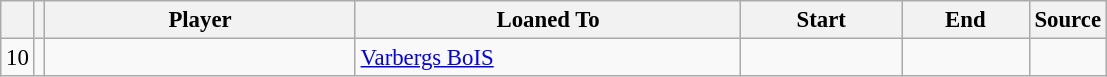<table class="wikitable plainrowheaders sortable" style="font-size:95%">
<tr>
<th></th>
<th></th>
<th scope="col" style="width:200px;">Player</th>
<th scope="col" style="width:250px;">Loaned To</th>
<th scope="col" style="width:100px;">Start</th>
<th scope="col" style="width:78px;">End</th>
<th>Source</th>
</tr>
<tr>
<td align=center>10</td>
<td align=center></td>
<td></td>
<td> <a href='#'>Varbergs BoIS</a></td>
<td align=center></td>
<td align=center></td>
<td align=center></td>
</tr>
</table>
